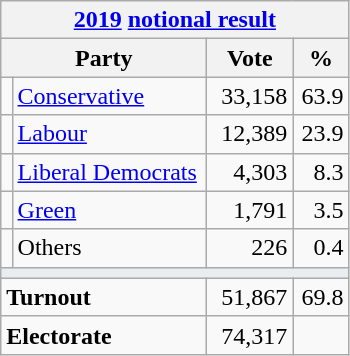<table class="wikitable">
<tr>
<th colspan="4"><a href='#'>2019</a> <a href='#'>notional result</a></th>
</tr>
<tr>
<th bgcolor="#DDDDFF" width="130px" colspan="2">Party</th>
<th bgcolor="#DDDDFF" width="50px">Vote</th>
<th bgcolor="#DDDDFF" width="30px">%</th>
</tr>
<tr>
<td></td>
<td><a href='#'>Conservative</a></td>
<td align=right>33,158</td>
<td align=right>63.9</td>
</tr>
<tr>
<td></td>
<td><a href='#'>Labour</a></td>
<td align=right>12,389</td>
<td align=right>23.9</td>
</tr>
<tr>
<td></td>
<td><a href='#'>Liberal Democrats</a></td>
<td align=right>4,303</td>
<td align=right>8.3</td>
</tr>
<tr>
<td></td>
<td><a href='#'>Green</a></td>
<td align=right>1,791</td>
<td align=right>3.5</td>
</tr>
<tr>
<td></td>
<td>Others</td>
<td align=right>226</td>
<td align=right>0.4</td>
</tr>
<tr>
<td colspan="4" bgcolor="#EAECF0"></td>
</tr>
<tr>
<td colspan="2"><strong>Turnout</strong></td>
<td align=right>51,867</td>
<td align=right>69.8</td>
</tr>
<tr>
<td colspan="2"><strong>Electorate</strong></td>
<td align=right>74,317</td>
</tr>
</table>
